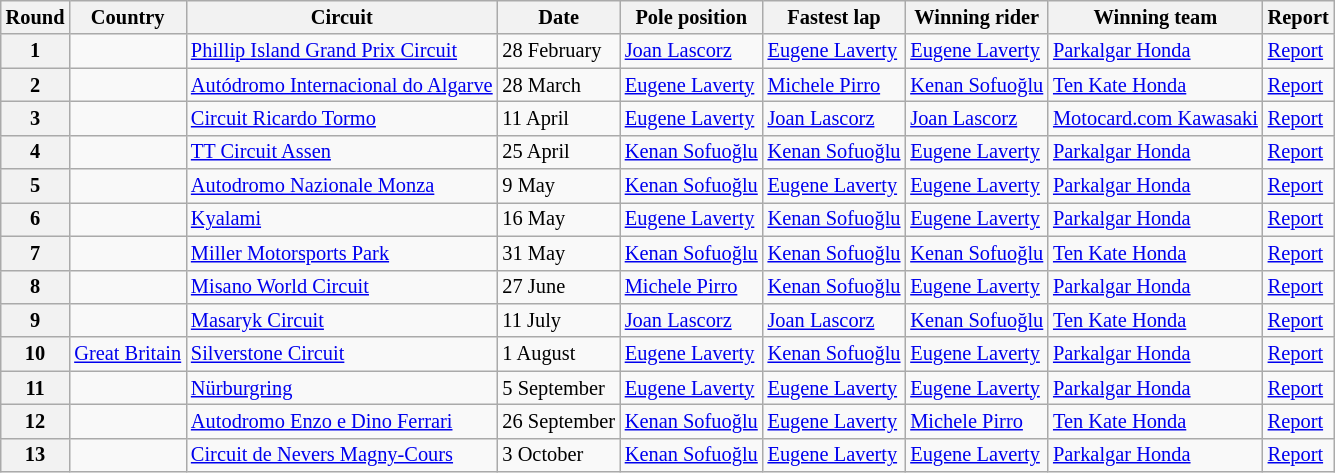<table class="wikitable" style="font-size: 85%; text-align: left">
<tr>
<th>Round</th>
<th>Country</th>
<th>Circuit</th>
<th>Date</th>
<th>Pole position</th>
<th>Fastest lap</th>
<th>Winning rider</th>
<th>Winning team</th>
<th>Report</th>
</tr>
<tr>
<th>1</th>
<td></td>
<td><a href='#'>Phillip Island Grand Prix Circuit</a></td>
<td>28 February</td>
<td> <a href='#'>Joan Lascorz</a></td>
<td> <a href='#'>Eugene Laverty</a></td>
<td> <a href='#'>Eugene Laverty</a></td>
<td><a href='#'>Parkalgar Honda</a></td>
<td><a href='#'>Report</a></td>
</tr>
<tr>
<th>2</th>
<td></td>
<td><a href='#'>Autódromo Internacional do Algarve</a></td>
<td>28 March</td>
<td> <a href='#'>Eugene Laverty</a></td>
<td> <a href='#'>Michele Pirro</a></td>
<td> <a href='#'>Kenan Sofuoğlu</a></td>
<td><a href='#'>Ten Kate Honda</a></td>
<td><a href='#'>Report</a></td>
</tr>
<tr>
<th>3</th>
<td></td>
<td><a href='#'>Circuit Ricardo Tormo</a></td>
<td>11 April</td>
<td> <a href='#'>Eugene Laverty</a></td>
<td> <a href='#'>Joan Lascorz</a></td>
<td> <a href='#'>Joan Lascorz</a></td>
<td><a href='#'>Motocard.com Kawasaki</a></td>
<td><a href='#'>Report</a></td>
</tr>
<tr>
<th>4</th>
<td></td>
<td><a href='#'>TT Circuit Assen</a></td>
<td>25 April</td>
<td> <a href='#'>Kenan Sofuoğlu</a></td>
<td> <a href='#'>Kenan Sofuoğlu</a></td>
<td> <a href='#'>Eugene Laverty</a></td>
<td><a href='#'>Parkalgar Honda</a></td>
<td><a href='#'>Report</a></td>
</tr>
<tr>
<th>5</th>
<td></td>
<td><a href='#'>Autodromo Nazionale Monza</a></td>
<td>9 May</td>
<td> <a href='#'>Kenan Sofuoğlu</a></td>
<td> <a href='#'>Eugene Laverty</a></td>
<td> <a href='#'>Eugene Laverty</a></td>
<td><a href='#'>Parkalgar Honda</a></td>
<td><a href='#'>Report</a></td>
</tr>
<tr>
<th>6</th>
<td></td>
<td><a href='#'>Kyalami</a></td>
<td>16 May</td>
<td> <a href='#'>Eugene Laverty</a></td>
<td> <a href='#'>Kenan Sofuoğlu</a></td>
<td> <a href='#'>Eugene Laverty</a></td>
<td><a href='#'>Parkalgar Honda</a></td>
<td><a href='#'>Report</a></td>
</tr>
<tr>
<th>7</th>
<td></td>
<td><a href='#'>Miller Motorsports Park</a></td>
<td>31 May</td>
<td> <a href='#'>Kenan Sofuoğlu</a></td>
<td> <a href='#'>Kenan Sofuoğlu</a></td>
<td> <a href='#'>Kenan Sofuoğlu</a></td>
<td><a href='#'>Ten Kate Honda</a></td>
<td><a href='#'>Report</a></td>
</tr>
<tr>
<th>8</th>
<td></td>
<td><a href='#'>Misano World Circuit</a></td>
<td>27 June</td>
<td> <a href='#'>Michele Pirro</a></td>
<td> <a href='#'>Kenan Sofuoğlu</a></td>
<td> <a href='#'>Eugene Laverty</a></td>
<td><a href='#'>Parkalgar Honda</a></td>
<td><a href='#'>Report</a></td>
</tr>
<tr>
<th>9</th>
<td></td>
<td><a href='#'>Masaryk Circuit</a></td>
<td>11 July</td>
<td> <a href='#'>Joan Lascorz</a></td>
<td> <a href='#'>Joan Lascorz</a></td>
<td> <a href='#'>Kenan Sofuoğlu</a></td>
<td><a href='#'>Ten Kate Honda</a></td>
<td><a href='#'>Report</a></td>
</tr>
<tr>
<th>10</th>
<td> <a href='#'>Great Britain</a></td>
<td><a href='#'>Silverstone Circuit</a></td>
<td>1 August</td>
<td> <a href='#'>Eugene Laverty</a></td>
<td> <a href='#'>Kenan Sofuoğlu</a></td>
<td> <a href='#'>Eugene Laverty</a></td>
<td><a href='#'>Parkalgar Honda</a></td>
<td><a href='#'>Report</a></td>
</tr>
<tr>
<th>11</th>
<td></td>
<td><a href='#'>Nürburgring</a></td>
<td>5 September</td>
<td> <a href='#'>Eugene Laverty</a></td>
<td> <a href='#'>Eugene Laverty</a></td>
<td> <a href='#'>Eugene Laverty</a></td>
<td><a href='#'>Parkalgar Honda</a></td>
<td><a href='#'>Report</a></td>
</tr>
<tr>
<th>12</th>
<td></td>
<td><a href='#'>Autodromo Enzo e Dino Ferrari</a></td>
<td>26 September</td>
<td> <a href='#'>Kenan Sofuoğlu</a></td>
<td> <a href='#'>Eugene Laverty</a></td>
<td> <a href='#'>Michele Pirro</a></td>
<td><a href='#'>Ten Kate Honda</a></td>
<td><a href='#'>Report</a></td>
</tr>
<tr>
<th>13</th>
<td></td>
<td><a href='#'>Circuit de Nevers Magny-Cours</a></td>
<td>3 October</td>
<td> <a href='#'>Kenan Sofuoğlu</a></td>
<td> <a href='#'>Eugene Laverty</a></td>
<td> <a href='#'>Eugene Laverty</a></td>
<td><a href='#'>Parkalgar Honda</a></td>
<td><a href='#'>Report</a></td>
</tr>
</table>
